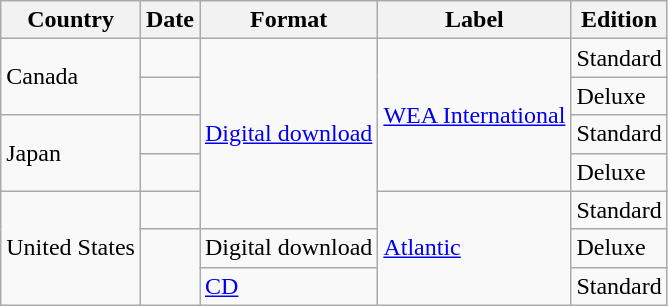<table class="wikitable plainrowheaders">
<tr>
<th scope="col">Country</th>
<th>Date</th>
<th>Format</th>
<th>Label</th>
<th>Edition</th>
</tr>
<tr>
<td rowspan="2">Canada</td>
<td></td>
<td rowspan="5"><a href='#'>Digital download</a></td>
<td rowspan="4"><a href='#'>WEA International</a></td>
<td>Standard</td>
</tr>
<tr>
<td></td>
<td>Deluxe</td>
</tr>
<tr>
<td rowspan="2">Japan</td>
<td></td>
<td>Standard</td>
</tr>
<tr>
<td></td>
<td>Deluxe</td>
</tr>
<tr>
<td rowspan="3">United States</td>
<td></td>
<td rowspan="3"><a href='#'>Atlantic</a></td>
<td>Standard</td>
</tr>
<tr>
<td rowspan="2"></td>
<td>Digital download</td>
<td>Deluxe</td>
</tr>
<tr>
<td><a href='#'>CD</a></td>
<td>Standard</td>
</tr>
</table>
